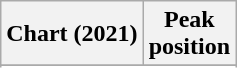<table class="wikitable plainrowheaders" style="text-align:center">
<tr>
<th scope="col">Chart (2021)</th>
<th scope="col">Peak<br>position</th>
</tr>
<tr>
</tr>
<tr>
</tr>
</table>
